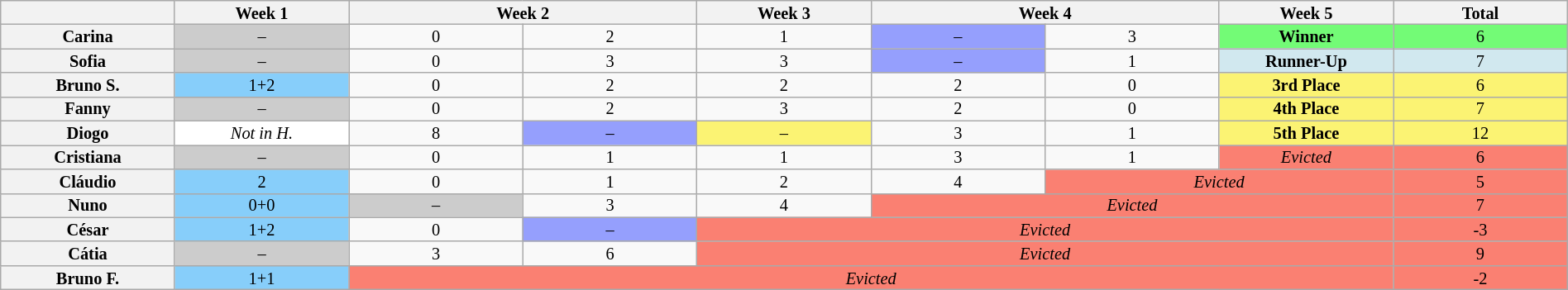<table class="wikitable" style="width:100%; text-align:center; font-size:85%; line-height:13px;">
<tr>
<th style="width: 6%;"></th>
<th style="width: 6%;">Week 1</th>
<th colspan=2 style="width: 12%;">Week 2</th>
<th style="width: 6%;">Week 3</th>
<th colspan=2 style="width: 12%;">Week 4</th>
<th style="width: 6%;">Week 5</th>
<th style="width: 6%;">Total</th>
</tr>
<tr>
<th>Carina</th>
<td bgcolor="CCCCCC">–</td>
<td>0</td>
<td>2</td>
<td>1</td>
<td bgcolor="959FFD">–</td>
<td>3</td>
<td bgcolor="73FB76"><strong>Winner</strong></td>
<td bgcolor="73FB76">6</td>
</tr>
<tr>
<th>Sofia</th>
<td bgcolor="CCCCCC">–</td>
<td>0</td>
<td>3</td>
<td>3</td>
<td bgcolor="959FFD">–</td>
<td>1</td>
<td bgcolor="D1E8EF" nowrap><strong>Runner-Up</strong></td>
<td bgcolor="D1E8EF">7</td>
</tr>
<tr>
<th>Bruno S.</th>
<td bgcolor="87CEFA">1+2</td>
<td>0</td>
<td>2</td>
<td>2</td>
<td>2</td>
<td>0</td>
<td bgcolor="FBF373"><strong>3rd Place</strong></td>
<td bgcolor="FBF373">6</td>
</tr>
<tr>
<th>Fanny</th>
<td bgcolor="CCCCCC">–</td>
<td>0</td>
<td>2</td>
<td>3</td>
<td>2</td>
<td>0</td>
<td bgcolor="FBF373"><strong>4th Place</strong></td>
<td bgcolor="FBF373">7</td>
</tr>
<tr>
<th>Diogo</th>
<td bgcolor="white" nowrap><em>Not in H.</em></td>
<td>8</td>
<td bgcolor="959FFD">–</td>
<td bgcolor="FBF373">–</td>
<td>3</td>
<td>1</td>
<td bgcolor="FBF373"><strong>5th Place</strong></td>
<td bgcolor="FBF373">12</td>
</tr>
<tr>
<th>Cristiana</th>
<td bgcolor="CCCCCC">–</td>
<td>0</td>
<td>1</td>
<td>1</td>
<td>3</td>
<td>1</td>
<td bgcolor="salmon"><em>Evicted</em></td>
<td bgcolor="salmon">6</td>
</tr>
<tr>
<th>Cláudio</th>
<td bgcolor="87CEFA">2</td>
<td>0</td>
<td>1</td>
<td>2</td>
<td>4</td>
<td colspan=2 bgcolor="salmon"><em>Evicted</em></td>
<td bgcolor="salmon">5</td>
</tr>
<tr>
<th>Nuno</th>
<td bgcolor="87CEFA">0+0</td>
<td bgcolor="CCCCCC">–</td>
<td>3</td>
<td>4</td>
<td colspan=3 bgcolor="salmon"><em>Evicted</em></td>
<td bgcolor="salmon">7</td>
</tr>
<tr>
<th>César</th>
<td bgcolor="87CEFA">1+2</td>
<td>0</td>
<td bgcolor="959FFD">–</td>
<td colspan=4 bgcolor="salmon"><em>Evicted</em></td>
<td bgcolor="salmon">-3</td>
</tr>
<tr>
<th>Cátia</th>
<td bgcolor="CCCCCC">–</td>
<td>3</td>
<td>6</td>
<td colspan=4 bgcolor="salmon"><em>Evicted</em></td>
<td bgcolor="salmon">9</td>
</tr>
<tr>
<th>Bruno F.</th>
<td bgcolor="87CEFA">1+1</td>
<td colspan=6 bgcolor="salmon"><em>Evicted</em></td>
<td bgcolor="salmon">-2</td>
</tr>
</table>
